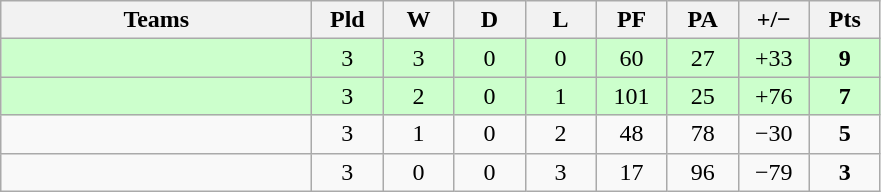<table class="wikitable" style="text-align: center;">
<tr>
<th width="200">Teams</th>
<th width="40">Pld</th>
<th width="40">W</th>
<th width="40">D</th>
<th width="40">L</th>
<th width="40">PF</th>
<th width="40">PA</th>
<th width="40">+/−</th>
<th width="40">Pts</th>
</tr>
<tr bgcolor=ccffcc>
<td align=left></td>
<td>3</td>
<td>3</td>
<td>0</td>
<td>0</td>
<td>60</td>
<td>27</td>
<td>+33</td>
<td><strong>9</strong></td>
</tr>
<tr bgcolor=ccffcc>
<td align=left></td>
<td>3</td>
<td>2</td>
<td>0</td>
<td>1</td>
<td>101</td>
<td>25</td>
<td>+76</td>
<td><strong>7</strong></td>
</tr>
<tr>
<td align=left></td>
<td>3</td>
<td>1</td>
<td>0</td>
<td>2</td>
<td>48</td>
<td>78</td>
<td>−30</td>
<td><strong>5</strong></td>
</tr>
<tr>
<td align=left></td>
<td>3</td>
<td>0</td>
<td>0</td>
<td>3</td>
<td>17</td>
<td>96</td>
<td>−79</td>
<td><strong>3</strong></td>
</tr>
</table>
